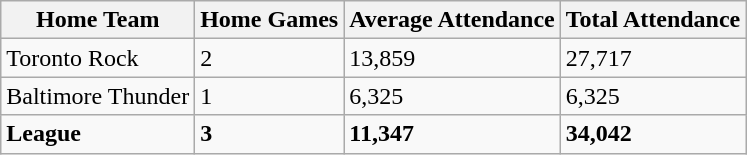<table class="wikitable sortable">
<tr>
<th>Home Team</th>
<th>Home Games</th>
<th>Average Attendance</th>
<th>Total Attendance</th>
</tr>
<tr>
<td>Toronto Rock</td>
<td>2</td>
<td>13,859</td>
<td>27,717</td>
</tr>
<tr>
<td>Baltimore Thunder</td>
<td>1</td>
<td>6,325</td>
<td>6,325</td>
</tr>
<tr class="sortbottom">
<td><strong>League</strong></td>
<td><strong>3</strong></td>
<td><strong>11,347</strong></td>
<td><strong>34,042</strong></td>
</tr>
</table>
